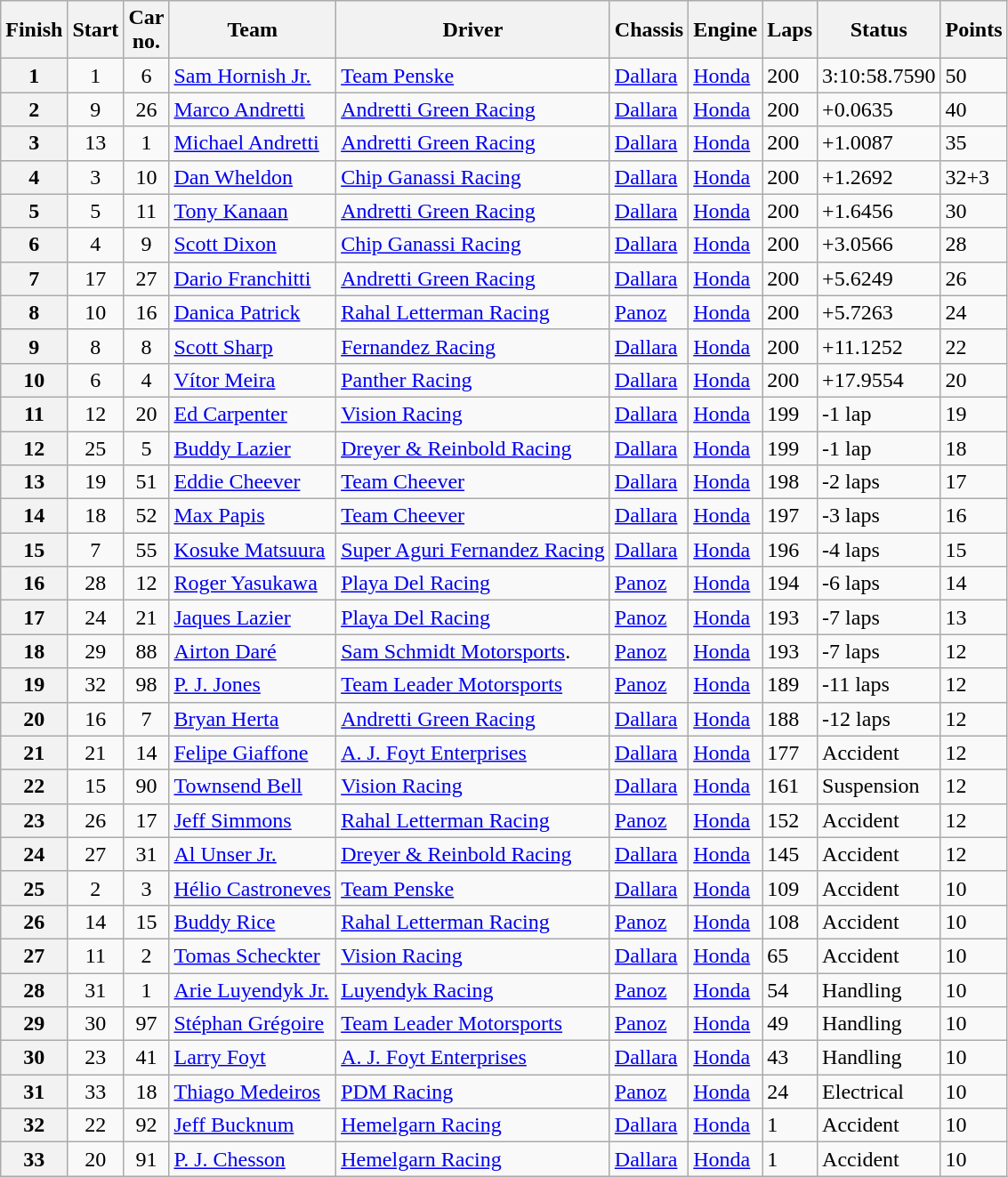<table class="wikitable">
<tr>
<th>Finish</th>
<th>Start</th>
<th>Car<br>no.</th>
<th>Team</th>
<th>Driver</th>
<th>Chassis</th>
<th>Engine</th>
<th>Laps</th>
<th>Status</th>
<th>Points</th>
</tr>
<tr>
<th>1</th>
<td align="center">1</td>
<td align="center">6</td>
<td> <a href='#'>Sam Hornish Jr.</a></td>
<td><a href='#'>Team Penske</a></td>
<td><a href='#'>Dallara</a></td>
<td><a href='#'>Honda</a></td>
<td>200</td>
<td>3:10:58.7590</td>
<td>50</td>
</tr>
<tr>
<th>2</th>
<td align="center">9</td>
<td align="center">26</td>
<td> <a href='#'>Marco Andretti</a> <strong></strong></td>
<td><a href='#'>Andretti Green Racing</a></td>
<td><a href='#'>Dallara</a></td>
<td><a href='#'>Honda</a></td>
<td>200</td>
<td>+0.0635</td>
<td>40</td>
</tr>
<tr>
<th>3</th>
<td align="center">13</td>
<td align="center">1</td>
<td> <a href='#'>Michael Andretti</a></td>
<td><a href='#'>Andretti Green Racing</a></td>
<td><a href='#'>Dallara</a></td>
<td><a href='#'>Honda</a></td>
<td>200</td>
<td>+1.0087</td>
<td>35</td>
</tr>
<tr>
<th>4</th>
<td align="center">3</td>
<td align="center">10</td>
<td> <a href='#'>Dan Wheldon</a> <strong></strong></td>
<td><a href='#'>Chip Ganassi Racing</a></td>
<td><a href='#'>Dallara</a></td>
<td><a href='#'>Honda</a></td>
<td>200</td>
<td>+1.2692</td>
<td>32+3</td>
</tr>
<tr>
<th>5</th>
<td align="center">5</td>
<td align="center">11</td>
<td> <a href='#'>Tony Kanaan</a></td>
<td><a href='#'>Andretti Green Racing</a></td>
<td><a href='#'>Dallara</a></td>
<td><a href='#'>Honda</a></td>
<td>200</td>
<td>+1.6456</td>
<td>30</td>
</tr>
<tr>
<th>6</th>
<td align="center">4</td>
<td align="center">9</td>
<td> <a href='#'>Scott Dixon</a></td>
<td><a href='#'>Chip Ganassi Racing</a></td>
<td><a href='#'>Dallara</a></td>
<td><a href='#'>Honda</a></td>
<td>200</td>
<td>+3.0566</td>
<td>28</td>
</tr>
<tr>
<th>7</th>
<td align="center">17</td>
<td align="center">27</td>
<td> <a href='#'>Dario Franchitti</a></td>
<td><a href='#'>Andretti Green Racing</a></td>
<td><a href='#'>Dallara</a></td>
<td><a href='#'>Honda</a></td>
<td>200</td>
<td>+5.6249</td>
<td>26</td>
</tr>
<tr>
<th>8</th>
<td align="center">10</td>
<td align="center">16</td>
<td> <a href='#'>Danica Patrick</a></td>
<td><a href='#'>Rahal Letterman Racing</a></td>
<td><a href='#'>Panoz</a></td>
<td><a href='#'>Honda</a></td>
<td>200</td>
<td>+5.7263</td>
<td>24</td>
</tr>
<tr>
<th>9</th>
<td align="center">8</td>
<td align="center">8</td>
<td> <a href='#'>Scott Sharp</a></td>
<td><a href='#'>Fernandez Racing</a></td>
<td><a href='#'>Dallara</a></td>
<td><a href='#'>Honda</a></td>
<td>200</td>
<td>+11.1252</td>
<td>22</td>
</tr>
<tr>
<th>10</th>
<td align="center">6</td>
<td align="center">4</td>
<td> <a href='#'>Vítor Meira</a></td>
<td><a href='#'>Panther Racing</a></td>
<td><a href='#'>Dallara</a></td>
<td><a href='#'>Honda</a></td>
<td>200</td>
<td>+17.9554</td>
<td>20</td>
</tr>
<tr>
<th>11</th>
<td align="center">12</td>
<td align="center">20</td>
<td> <a href='#'>Ed Carpenter</a></td>
<td><a href='#'>Vision Racing</a></td>
<td><a href='#'>Dallara</a></td>
<td><a href='#'>Honda</a></td>
<td>199</td>
<td>-1 lap</td>
<td>19</td>
</tr>
<tr>
<th>12</th>
<td align="center">25</td>
<td align="center">5</td>
<td> <a href='#'>Buddy Lazier</a> <strong></strong></td>
<td><a href='#'>Dreyer & Reinbold Racing</a></td>
<td><a href='#'>Dallara</a></td>
<td><a href='#'>Honda</a></td>
<td>199</td>
<td>-1 lap</td>
<td>18</td>
</tr>
<tr>
<th>13</th>
<td align="center">19</td>
<td align="center">51</td>
<td> <a href='#'>Eddie Cheever</a> <strong></strong></td>
<td><a href='#'>Team Cheever</a></td>
<td><a href='#'>Dallara</a></td>
<td><a href='#'>Honda</a></td>
<td>198</td>
<td>-2 laps</td>
<td>17</td>
</tr>
<tr>
<th>14</th>
<td align="center">18</td>
<td align="center">52</td>
<td> <a href='#'>Max Papis</a></td>
<td><a href='#'>Team Cheever</a></td>
<td><a href='#'>Dallara</a></td>
<td><a href='#'>Honda</a></td>
<td>197</td>
<td>-3 laps</td>
<td>16</td>
</tr>
<tr>
<th>15</th>
<td align="center">7</td>
<td align="center">55</td>
<td> <a href='#'>Kosuke Matsuura</a></td>
<td><a href='#'>Super Aguri Fernandez Racing</a></td>
<td><a href='#'>Dallara</a></td>
<td><a href='#'>Honda</a></td>
<td>196</td>
<td>-4 laps</td>
<td>15</td>
</tr>
<tr>
<th>16</th>
<td align="center">28</td>
<td align="center">12</td>
<td> <a href='#'>Roger Yasukawa</a></td>
<td><a href='#'>Playa Del Racing</a></td>
<td><a href='#'>Panoz</a></td>
<td><a href='#'>Honda</a></td>
<td>194</td>
<td>-6 laps</td>
<td>14</td>
</tr>
<tr>
<th>17</th>
<td align="center">24</td>
<td align="center">21</td>
<td> <a href='#'>Jaques Lazier</a></td>
<td><a href='#'>Playa Del Racing</a></td>
<td><a href='#'>Panoz</a></td>
<td><a href='#'>Honda</a></td>
<td>193</td>
<td>-7 laps</td>
<td>13</td>
</tr>
<tr>
<th>18</th>
<td align="center">29</td>
<td align="center">88</td>
<td> <a href='#'>Airton Daré</a></td>
<td><a href='#'>Sam Schmidt Motorsports</a>.</td>
<td><a href='#'>Panoz</a></td>
<td><a href='#'>Honda</a></td>
<td>193</td>
<td>-7 laps</td>
<td>12</td>
</tr>
<tr>
<th>19</th>
<td align="center">32</td>
<td align="center">98</td>
<td> <a href='#'>P. J. Jones</a></td>
<td><a href='#'>Team Leader Motorsports</a></td>
<td><a href='#'>Panoz</a></td>
<td><a href='#'>Honda</a></td>
<td>189</td>
<td>-11 laps</td>
<td>12</td>
</tr>
<tr>
<th>20</th>
<td align="center">16</td>
<td align="center">7</td>
<td> <a href='#'>Bryan Herta</a></td>
<td><a href='#'>Andretti Green Racing</a></td>
<td><a href='#'>Dallara</a></td>
<td><a href='#'>Honda</a></td>
<td>188</td>
<td>-12 laps</td>
<td>12</td>
</tr>
<tr>
<th>21</th>
<td align="center">21</td>
<td align="center">14</td>
<td> <a href='#'>Felipe Giaffone</a></td>
<td><a href='#'>A. J. Foyt Enterprises</a></td>
<td><a href='#'>Dallara</a></td>
<td><a href='#'>Honda</a></td>
<td>177</td>
<td>Accident</td>
<td>12</td>
</tr>
<tr>
<th>22</th>
<td align="center">15</td>
<td align="center">90</td>
<td> <a href='#'>Townsend Bell</a> <strong></strong></td>
<td><a href='#'>Vision Racing</a></td>
<td><a href='#'>Dallara</a></td>
<td><a href='#'>Honda</a></td>
<td>161</td>
<td>Suspension</td>
<td>12</td>
</tr>
<tr>
<th>23</th>
<td align="center">26</td>
<td align="center">17</td>
<td> <a href='#'>Jeff Simmons</a></td>
<td><a href='#'>Rahal Letterman Racing</a></td>
<td><a href='#'>Panoz</a></td>
<td><a href='#'>Honda</a></td>
<td>152</td>
<td>Accident</td>
<td>12</td>
</tr>
<tr>
<th>24</th>
<td align="center">27</td>
<td align="center">31</td>
<td> <a href='#'>Al Unser Jr.</a> <strong></strong></td>
<td><a href='#'>Dreyer & Reinbold Racing</a></td>
<td><a href='#'>Dallara</a></td>
<td><a href='#'>Honda</a></td>
<td>145</td>
<td>Accident</td>
<td>12</td>
</tr>
<tr>
<th>25</th>
<td align="center">2</td>
<td align="center">3</td>
<td> <a href='#'>Hélio Castroneves</a> <strong></strong></td>
<td><a href='#'>Team Penske</a></td>
<td><a href='#'>Dallara</a></td>
<td><a href='#'>Honda</a></td>
<td>109</td>
<td>Accident</td>
<td>10</td>
</tr>
<tr>
<th>26</th>
<td align="center">14</td>
<td align="center">15</td>
<td> <a href='#'>Buddy Rice</a> <strong></strong></td>
<td><a href='#'>Rahal Letterman Racing</a></td>
<td><a href='#'>Panoz</a></td>
<td><a href='#'>Honda</a></td>
<td>108</td>
<td>Accident</td>
<td>10</td>
</tr>
<tr>
<th>27</th>
<td align="center">11</td>
<td align="center">2</td>
<td> <a href='#'>Tomas Scheckter</a></td>
<td><a href='#'>Vision Racing</a></td>
<td><a href='#'>Dallara</a></td>
<td><a href='#'>Honda</a></td>
<td>65</td>
<td>Accident</td>
<td>10</td>
</tr>
<tr>
<th>28</th>
<td align="center">31</td>
<td align="center">1</td>
<td> <a href='#'>Arie Luyendyk Jr.</a> <strong></strong></td>
<td><a href='#'>Luyendyk Racing</a></td>
<td><a href='#'>Panoz</a></td>
<td><a href='#'>Honda</a></td>
<td>54</td>
<td>Handling</td>
<td>10</td>
</tr>
<tr>
<th>29</th>
<td align="center">30</td>
<td align="center">97</td>
<td> <a href='#'>Stéphan Grégoire</a></td>
<td><a href='#'>Team Leader Motorsports</a></td>
<td><a href='#'>Panoz</a></td>
<td><a href='#'>Honda</a></td>
<td>49</td>
<td>Handling</td>
<td>10</td>
</tr>
<tr>
<th>30</th>
<td align="center">23</td>
<td align="center">41</td>
<td> <a href='#'>Larry Foyt</a></td>
<td><a href='#'>A. J. Foyt Enterprises</a></td>
<td><a href='#'>Dallara</a></td>
<td><a href='#'>Honda</a></td>
<td>43</td>
<td>Handling</td>
<td>10</td>
</tr>
<tr>
<th>31</th>
<td align="center">33</td>
<td align="center">18</td>
<td> <a href='#'>Thiago Medeiros</a> <strong></strong></td>
<td><a href='#'>PDM Racing</a></td>
<td><a href='#'>Panoz</a></td>
<td><a href='#'>Honda</a></td>
<td>24</td>
<td>Electrical</td>
<td>10</td>
</tr>
<tr>
<th>32</th>
<td align="center">22</td>
<td align="center">92</td>
<td> <a href='#'>Jeff Bucknum</a></td>
<td><a href='#'>Hemelgarn Racing</a></td>
<td><a href='#'>Dallara</a></td>
<td><a href='#'>Honda</a></td>
<td>1</td>
<td>Accident</td>
<td>10</td>
</tr>
<tr>
<th>33</th>
<td align="center">20</td>
<td align="center">91</td>
<td> <a href='#'>P. J. Chesson</a> <strong></strong></td>
<td><a href='#'>Hemelgarn Racing</a></td>
<td><a href='#'>Dallara</a></td>
<td><a href='#'>Honda</a></td>
<td>1</td>
<td>Accident</td>
<td>10</td>
</tr>
</table>
